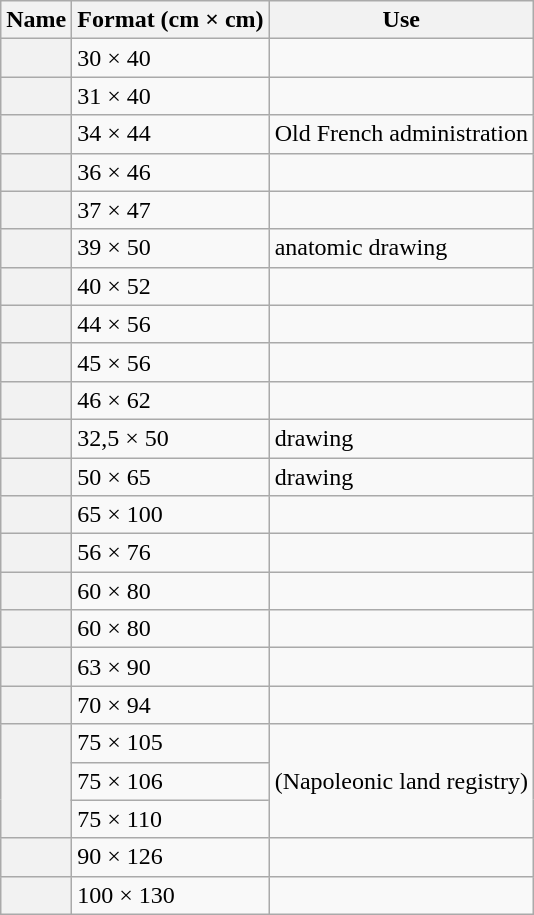<table class="wikitable">
<tr>
<th>Name</th>
<th>Format (cm × cm)</th>
<th>Use</th>
</tr>
<tr>
<th></th>
<td>30 × 40</td>
<td></td>
</tr>
<tr ---->
<th></th>
<td>31 × 40</td>
<td></td>
</tr>
<tr>
<th></th>
<td>34 × 44</td>
<td>Old French administration</td>
</tr>
<tr ---->
<th></th>
<td>36 × 46</td>
<td></td>
</tr>
<tr>
<th></th>
<td>37 × 47</td>
<td></td>
</tr>
<tr>
<th></th>
<td>39 × 50</td>
<td>anatomic drawing</td>
</tr>
<tr>
<th></th>
<td>40 × 52</td>
<td></td>
</tr>
<tr>
<th></th>
<td>44 × 56</td>
<td></td>
</tr>
<tr ---->
<th></th>
<td>45 × 56</td>
<td></td>
</tr>
<tr>
<th></th>
<td>46 × 62</td>
<td></td>
</tr>
<tr ---->
<th></th>
<td>32,5 × 50</td>
<td>drawing</td>
</tr>
<tr>
<th></th>
<td>50 × 65</td>
<td>drawing</td>
</tr>
<tr>
<th></th>
<td>65 × 100</td>
<td></td>
</tr>
<tr ---->
<th></th>
<td>56 × 76</td>
<td></td>
</tr>
<tr ---->
<th></th>
<td>60 × 80</td>
<td></td>
</tr>
<tr>
<th></th>
<td>60 × 80</td>
<td></td>
</tr>
<tr>
<th></th>
<td>63 × 90</td>
<td></td>
</tr>
<tr ---->
<th></th>
<td>70 × 94</td>
<td></td>
</tr>
<tr>
<th rowspan=3></th>
<td>75 × 105</td>
<td rowspan=3> (Napoleonic land registry)</td>
</tr>
<tr>
<td>75 × 106</td>
</tr>
<tr>
<td>75 × 110</td>
</tr>
<tr ---->
<th></th>
<td>90 × 126</td>
<td></td>
</tr>
<tr ---->
<th></th>
<td>100 × 130</td>
<td></td>
</tr>
</table>
